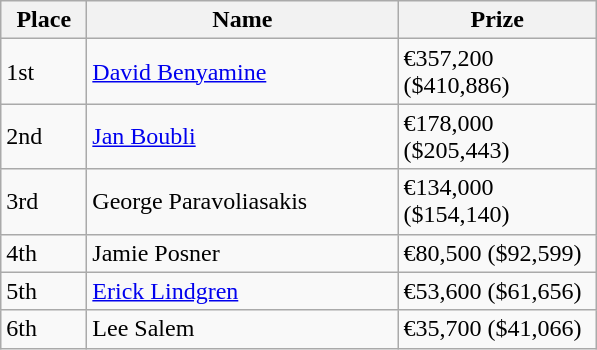<table class="wikitable">
<tr>
<th width="50">Place</th>
<th width="200">Name</th>
<th width="125">Prize</th>
</tr>
<tr>
<td>1st</td>
<td><a href='#'>David Benyamine</a></td>
<td>€357,200 ($410,886)</td>
</tr>
<tr>
<td>2nd</td>
<td><a href='#'>Jan Boubli</a></td>
<td>€178,000 ($205,443)</td>
</tr>
<tr>
<td>3rd</td>
<td>George Paravoliasakis</td>
<td>€134,000 ($154,140)</td>
</tr>
<tr>
<td>4th</td>
<td>Jamie Posner</td>
<td>€80,500 ($92,599)</td>
</tr>
<tr>
<td>5th</td>
<td><a href='#'>Erick Lindgren</a></td>
<td>€53,600 ($61,656)</td>
</tr>
<tr>
<td>6th</td>
<td>Lee Salem</td>
<td>€35,700 ($41,066)</td>
</tr>
</table>
